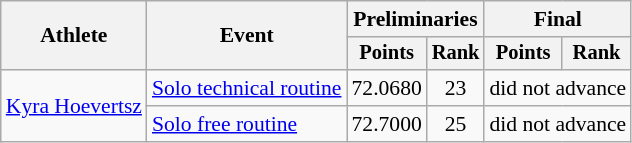<table class=wikitable style="font-size:90%">
<tr>
<th rowspan="2">Athlete</th>
<th rowspan="2">Event</th>
<th colspan="2">Preliminaries</th>
<th colspan="2">Final</th>
</tr>
<tr style="font-size:95%">
<th>Points</th>
<th>Rank</th>
<th>Points</th>
<th>Rank</th>
</tr>
<tr align=center>
<td align=left rowspan=2><a href='#'>Kyra Hoevertsz</a></td>
<td align=left><a href='#'>Solo technical routine</a></td>
<td>72.0680</td>
<td>23</td>
<td colspan=2>did not advance</td>
</tr>
<tr align=center>
<td align=left><a href='#'>Solo free routine</a></td>
<td>72.7000</td>
<td>25</td>
<td colspan=2>did not advance</td>
</tr>
</table>
